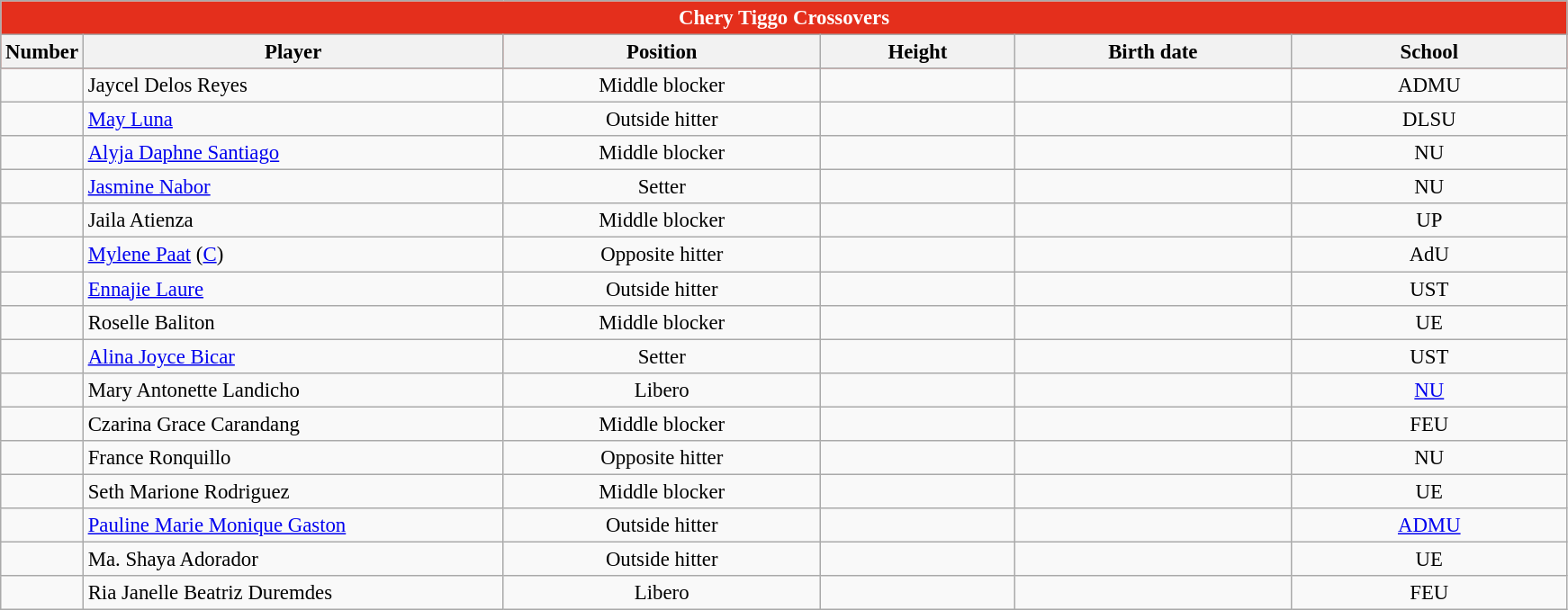<table class="wikitable sortable" style="font-size:95%; text-align:left;">
<tr>
<th colspan="6" style= "background:#E42F1C; color:white; text-align: center"><strong>Chery Tiggo Crossovers</strong></th>
</tr>
<tr style="background:#E42F1C;">
<th style= "align=center; width:2em;">Number</th>
<th style= "align=center;width:20em;">Player</th>
<th style= "align=center; width:15em;">Position</th>
<th style= "align=center; width:9em;">Height</th>
<th style= "align=center; width:13em;">Birth date</th>
<th style= "align=center; width:13em;">School</th>
</tr>
<tr align=center>
<td></td>
<td align=left> Jaycel Delos Reyes</td>
<td>Middle blocker</td>
<td></td>
<td></td>
<td>ADMU</td>
</tr>
<tr align=center>
<td></td>
<td align=left> <a href='#'>May Luna</a></td>
<td>Outside hitter</td>
<td></td>
<td align=right></td>
<td>DLSU</td>
</tr>
<tr align=center>
<td></td>
<td align=left> <a href='#'>Alyja Daphne Santiago</a></td>
<td>Middle blocker</td>
<td></td>
<td align=right></td>
<td>NU</td>
</tr>
<tr align=center>
<td></td>
<td align=left> <a href='#'>Jasmine Nabor</a></td>
<td>Setter</td>
<td></td>
<td align=right></td>
<td>NU</td>
</tr>
<tr align=center>
<td></td>
<td align=left> Jaila Atienza</td>
<td>Middle blocker</td>
<td></td>
<td></td>
<td>UP</td>
</tr>
<tr align=center>
<td></td>
<td align=left> <a href='#'>Mylene Paat</a> (<a href='#'>C</a>)</td>
<td>Opposite hitter</td>
<td></td>
<td align=right></td>
<td>AdU</td>
</tr>
<tr align=center>
<td></td>
<td align=left> <a href='#'>Ennajie Laure</a></td>
<td>Outside hitter</td>
<td></td>
<td align=right></td>
<td>UST</td>
</tr>
<tr align=center>
<td></td>
<td align=left> Roselle Baliton</td>
<td>Middle blocker</td>
<td></td>
<td align=right></td>
<td>UE</td>
</tr>
<tr align=center>
<td></td>
<td align=left> <a href='#'>Alina Joyce Bicar</a></td>
<td>Setter</td>
<td></td>
<td align=right></td>
<td>UST</td>
</tr>
<tr align=center>
<td></td>
<td align=left> Mary Antonette Landicho</td>
<td>Libero</td>
<td></td>
<td></td>
<td><a href='#'>NU</a></td>
</tr>
<tr align=center>
<td></td>
<td align=left> Czarina Grace Carandang</td>
<td>Middle blocker</td>
<td></td>
<td align=right></td>
<td>FEU</td>
</tr>
<tr align=center>
<td></td>
<td align=left> France Ronquillo</td>
<td>Opposite hitter</td>
<td></td>
<td></td>
<td>NU</td>
</tr>
<tr align=center>
<td></td>
<td align=left> Seth Marione Rodriguez</td>
<td>Middle blocker</td>
<td></td>
<td align=right></td>
<td>UE</td>
</tr>
<tr align=center>
<td></td>
<td align=left> <a href='#'>Pauline Marie Monique Gaston</a></td>
<td>Outside hitter</td>
<td></td>
<td align=right></td>
<td><a href='#'>ADMU</a></td>
</tr>
<tr align=center>
<td></td>
<td align=left> Ma. Shaya Adorador</td>
<td>Outside hitter</td>
<td></td>
<td align=right></td>
<td>UE</td>
</tr>
<tr align=center>
<td></td>
<td align=left> Ria Janelle Beatriz Duremdes</td>
<td>Libero</td>
<td></td>
<td align=right></td>
<td>FEU</td>
</tr>
</table>
